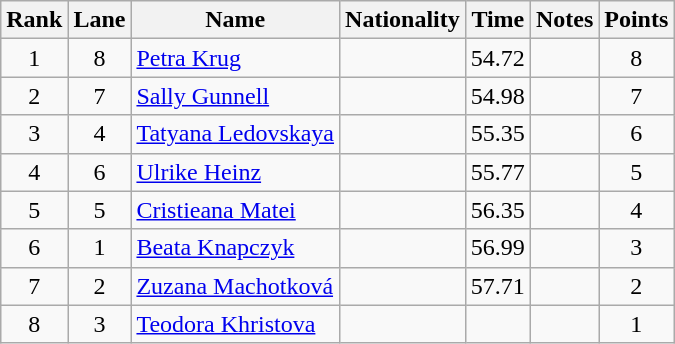<table class="wikitable sortable" style="text-align:center">
<tr>
<th>Rank</th>
<th>Lane</th>
<th>Name</th>
<th>Nationality</th>
<th>Time</th>
<th>Notes</th>
<th>Points</th>
</tr>
<tr>
<td>1</td>
<td>8</td>
<td align=left><a href='#'>Petra Krug</a></td>
<td align=left></td>
<td>54.72</td>
<td></td>
<td>8</td>
</tr>
<tr>
<td>2</td>
<td>7</td>
<td align=left><a href='#'>Sally Gunnell</a></td>
<td align=left></td>
<td>54.98</td>
<td></td>
<td>7</td>
</tr>
<tr>
<td>3</td>
<td>4</td>
<td align=left><a href='#'>Tatyana Ledovskaya</a></td>
<td align=left></td>
<td>55.35</td>
<td></td>
<td>6</td>
</tr>
<tr>
<td>4</td>
<td>6</td>
<td align=left><a href='#'>Ulrike Heinz</a></td>
<td align=left></td>
<td>55.77</td>
<td></td>
<td>5</td>
</tr>
<tr>
<td>5</td>
<td>5</td>
<td align=left><a href='#'>Cristieana Matei</a></td>
<td align=left></td>
<td>56.35</td>
<td></td>
<td>4</td>
</tr>
<tr>
<td>6</td>
<td>1</td>
<td align=left><a href='#'>Beata Knapczyk</a></td>
<td align=left></td>
<td>56.99</td>
<td></td>
<td>3</td>
</tr>
<tr>
<td>7</td>
<td>2</td>
<td align=left><a href='#'>Zuzana Machotková</a></td>
<td align=left></td>
<td>57.71</td>
<td></td>
<td>2</td>
</tr>
<tr>
<td>8</td>
<td>3</td>
<td align=left><a href='#'>Teodora Khristova</a></td>
<td align=left></td>
<td></td>
<td></td>
<td>1</td>
</tr>
</table>
